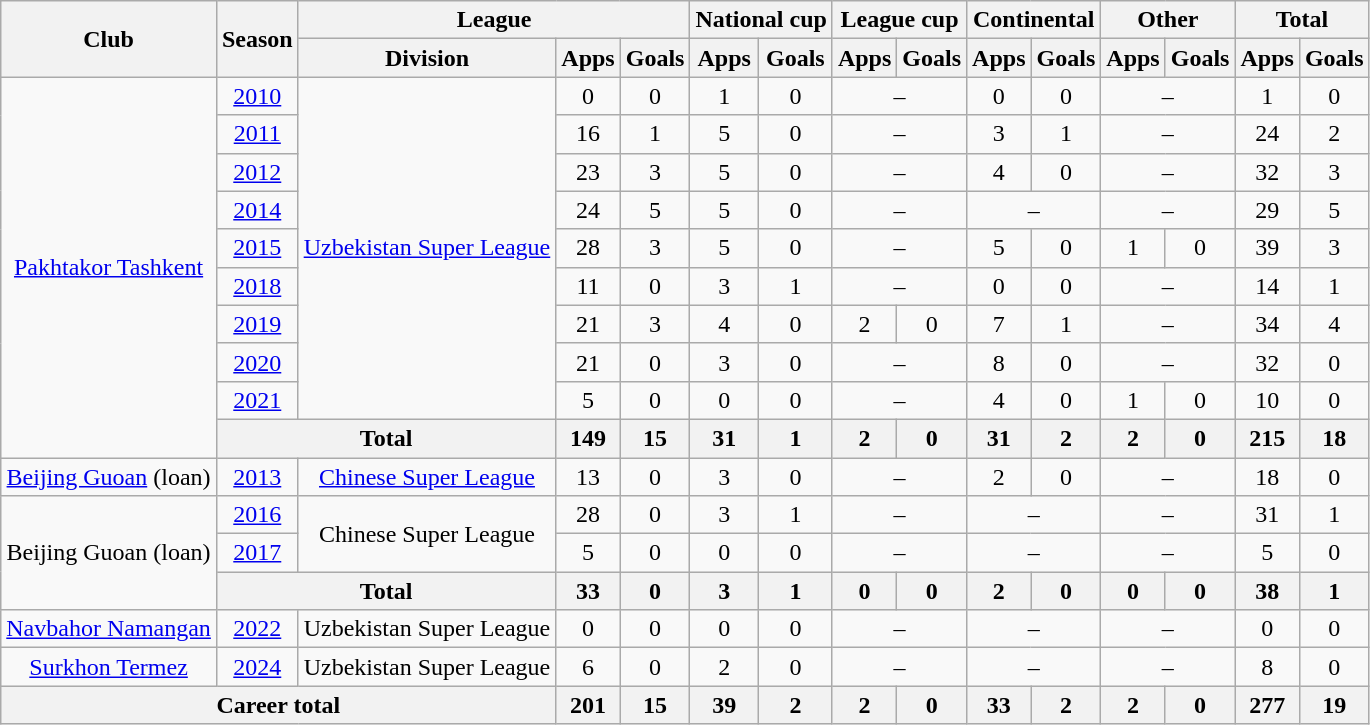<table class="wikitable" style="text-align:center">
<tr>
<th rowspan="2">Club</th>
<th rowspan="2">Season</th>
<th colspan="3">League</th>
<th colspan="2">National cup</th>
<th colspan="2">League cup</th>
<th colspan="2">Continental</th>
<th colspan="2">Other</th>
<th colspan="2">Total</th>
</tr>
<tr>
<th>Division</th>
<th>Apps</th>
<th>Goals</th>
<th>Apps</th>
<th>Goals</th>
<th>Apps</th>
<th>Goals</th>
<th>Apps</th>
<th>Goals</th>
<th>Apps</th>
<th>Goals</th>
<th>Apps</th>
<th>Goals</th>
</tr>
<tr>
<td rowspan="10"><a href='#'>Pakhtakor Tashkent</a></td>
<td><a href='#'>2010</a></td>
<td rowspan="9"><a href='#'>Uzbekistan Super League</a></td>
<td>0</td>
<td>0</td>
<td>1</td>
<td>0</td>
<td colspan="2">–</td>
<td>0</td>
<td>0</td>
<td colspan="2">–</td>
<td>1</td>
<td>0</td>
</tr>
<tr>
<td><a href='#'>2011</a></td>
<td>16</td>
<td>1</td>
<td>5</td>
<td>0</td>
<td colspan="2">–</td>
<td>3</td>
<td>1</td>
<td colspan="2">–</td>
<td>24</td>
<td>2</td>
</tr>
<tr>
<td><a href='#'>2012</a></td>
<td>23</td>
<td>3</td>
<td>5</td>
<td>0</td>
<td colspan="2">–</td>
<td>4</td>
<td>0</td>
<td colspan="2">–</td>
<td>32</td>
<td>3</td>
</tr>
<tr>
<td><a href='#'>2014</a></td>
<td>24</td>
<td>5</td>
<td>5</td>
<td>0</td>
<td colspan="2">–</td>
<td colspan="2">–</td>
<td colspan="2">–</td>
<td>29</td>
<td>5</td>
</tr>
<tr>
<td><a href='#'>2015</a></td>
<td>28</td>
<td>3</td>
<td>5</td>
<td>0</td>
<td colspan="2">–</td>
<td>5</td>
<td>0</td>
<td>1</td>
<td>0</td>
<td>39</td>
<td>3</td>
</tr>
<tr>
<td><a href='#'>2018</a></td>
<td>11</td>
<td>0</td>
<td>3</td>
<td>1</td>
<td colspan="2">–</td>
<td>0</td>
<td>0</td>
<td colspan="2">–</td>
<td>14</td>
<td>1</td>
</tr>
<tr>
<td><a href='#'>2019</a></td>
<td>21</td>
<td>3</td>
<td>4</td>
<td>0</td>
<td>2</td>
<td>0</td>
<td>7</td>
<td>1</td>
<td colspan="2">–</td>
<td>34</td>
<td>4</td>
</tr>
<tr>
<td><a href='#'>2020</a></td>
<td>21</td>
<td>0</td>
<td>3</td>
<td>0</td>
<td colspan="2">–</td>
<td>8</td>
<td>0</td>
<td colspan="2">–</td>
<td>32</td>
<td>0</td>
</tr>
<tr>
<td><a href='#'>2021</a></td>
<td>5</td>
<td>0</td>
<td>0</td>
<td>0</td>
<td colspan="2">–</td>
<td>4</td>
<td>0</td>
<td>1</td>
<td>0</td>
<td>10</td>
<td>0</td>
</tr>
<tr>
<th colspan="2">Total</th>
<th>149</th>
<th>15</th>
<th>31</th>
<th>1</th>
<th>2</th>
<th>0</th>
<th>31</th>
<th>2</th>
<th>2</th>
<th>0</th>
<th>215</th>
<th>18</th>
</tr>
<tr>
<td><a href='#'>Beijing Guoan</a> (loan)</td>
<td><a href='#'>2013</a></td>
<td><a href='#'>Chinese Super League</a></td>
<td>13</td>
<td>0</td>
<td>3</td>
<td>0</td>
<td colspan="2">–</td>
<td>2</td>
<td>0</td>
<td colspan="2">–</td>
<td>18</td>
<td>0</td>
</tr>
<tr>
<td rowspan="3">Beijing Guoan (loan)</td>
<td><a href='#'>2016</a></td>
<td rowspan="2">Chinese Super League</td>
<td>28</td>
<td>0</td>
<td>3</td>
<td>1</td>
<td colspan="2">–</td>
<td colspan="2">–</td>
<td colspan="2">–</td>
<td>31</td>
<td>1</td>
</tr>
<tr>
<td><a href='#'>2017</a></td>
<td>5</td>
<td>0</td>
<td>0</td>
<td>0</td>
<td colspan="2">–</td>
<td colspan="2">–</td>
<td colspan="2">–</td>
<td>5</td>
<td>0</td>
</tr>
<tr>
<th colspan="2">Total</th>
<th>33</th>
<th>0</th>
<th>3</th>
<th>1</th>
<th>0</th>
<th>0</th>
<th>2</th>
<th>0</th>
<th>0</th>
<th>0</th>
<th>38</th>
<th>1</th>
</tr>
<tr>
<td><a href='#'>Navbahor Namangan</a></td>
<td><a href='#'>2022</a></td>
<td>Uzbekistan Super League</td>
<td>0</td>
<td>0</td>
<td>0</td>
<td>0</td>
<td colspan="2">–</td>
<td colspan="2">–</td>
<td colspan="2">–</td>
<td>0</td>
<td>0</td>
</tr>
<tr>
<td><a href='#'>Surkhon Termez</a></td>
<td><a href='#'>2024</a></td>
<td>Uzbekistan Super League</td>
<td>6</td>
<td>0</td>
<td>2</td>
<td>0</td>
<td colspan="2">–</td>
<td colspan="2">–</td>
<td colspan="2">–</td>
<td>8</td>
<td>0</td>
</tr>
<tr>
<th colspan="3">Career total</th>
<th>201</th>
<th>15</th>
<th>39</th>
<th>2</th>
<th>2</th>
<th>0</th>
<th>33</th>
<th>2</th>
<th>2</th>
<th>0</th>
<th>277</th>
<th>19</th>
</tr>
</table>
